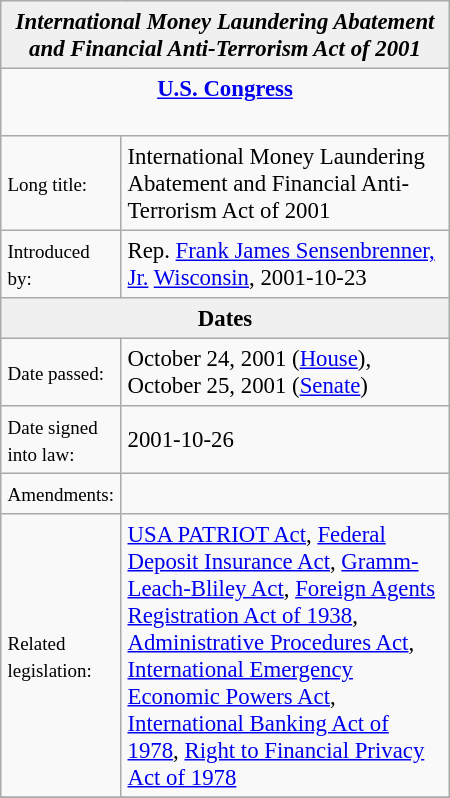<table align="right" border="1" cellpadding="4" cellspacing="0" width="300px" style="margin: 0 0 1em 1em; background: #f9f9f9; border: 1px #aaaaaa solid; border-collapse: collapse; font-size: 95%; clear:right;">
<tr>
<td align="center" colspan="2" style="background: #f0f0f0"><strong><em>International Money Laundering Abatement and Financial Anti-Terrorism Act of 2001</em></strong></td>
</tr>
<tr>
<td align="center" colspan="2"><strong><a href='#'>U.S. Congress</a></strong> <br> <br> </td>
</tr>
<tr>
<td width="25%"><small>Long title:</small></td>
<td>International Money Laundering Abatement and Financial Anti-Terrorism Act of 2001</td>
</tr>
<tr>
<td width="25%"><small>Introduced by:</small></td>
<td>Rep. <a href='#'>Frank James Sensenbrenner, Jr.</a> <a href='#'>Wisconsin</a>, 2001-10-23</td>
</tr>
<tr>
<td align="center" colspan="2" style="background: #f0f0f0"><strong>Dates</strong></td>
</tr>
<tr>
<td width="25%"><small>Date passed:</small></td>
<td>October 24, 2001 (<a href='#'>House</a>), October 25, 2001 (<a href='#'>Senate</a>)</td>
</tr>
<tr>
<td width="25%"><small>Date signed into law:</small></td>
<td>2001-10-26</td>
</tr>
<tr>
<td width="25%"><small>Amendments:</small></td>
<td></td>
</tr>
<tr>
<td width="25%"><small>Related legislation:</small></td>
<td><a href='#'>USA PATRIOT Act</a>, <a href='#'>Federal Deposit Insurance Act</a>, <a href='#'>Gramm-Leach-Bliley Act</a>, <a href='#'>Foreign Agents Registration Act of 1938</a>, <a href='#'>Administrative Procedures Act</a>, <a href='#'>International Emergency Economic Powers Act</a>, <a href='#'>International Banking Act of 1978</a>, <a href='#'>Right to Financial Privacy Act of 1978</a></td>
</tr>
<tr>
</tr>
</table>
